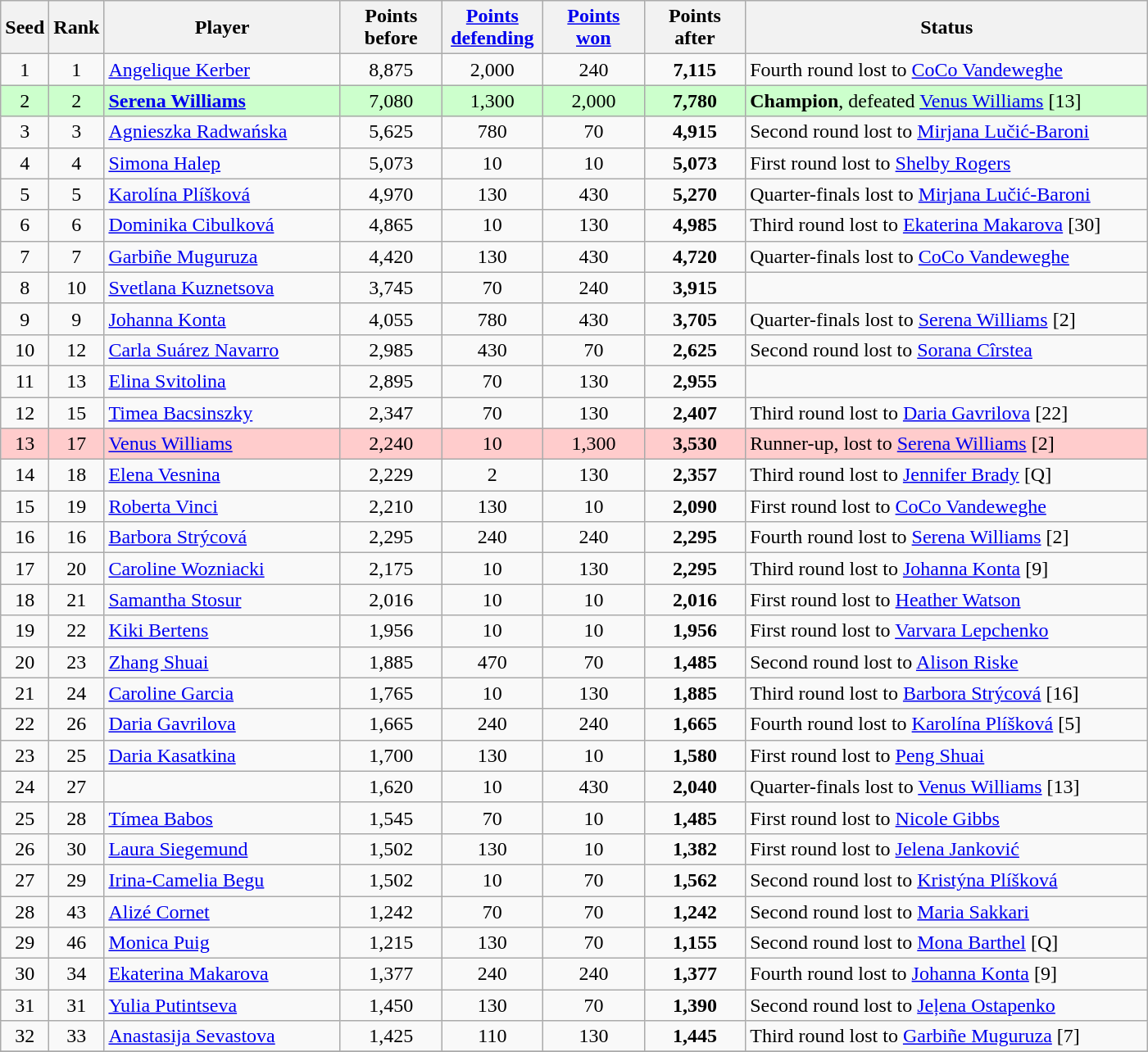<table class="wikitable sortable">
<tr>
<th style="width:30px;">Seed</th>
<th style="width:30px;">Rank</th>
<th style="width:185px;">Player</th>
<th style="width:75px;">Points before</th>
<th style="width:75px;"><a href='#'>Points defending</a></th>
<th style="width:75px;"><a href='#'>Points won</a></th>
<th style="width:75px;">Points after</th>
<th style="width:320px;">Status</th>
</tr>
<tr>
<td style="text-align:center;">1</td>
<td style="text-align:center;">1</td>
<td> <a href='#'>Angelique Kerber</a></td>
<td style="text-align:center;">8,875</td>
<td style="text-align:center;">2,000</td>
<td style="text-align:center;">240</td>
<td style="text-align:center;"><strong>7,115</strong></td>
<td>Fourth round lost to  <a href='#'>CoCo Vandeweghe</a></td>
</tr>
<tr style="background:#cfc;">
<td style="text-align:center;">2</td>
<td style="text-align:center;">2</td>
<td> <strong><a href='#'>Serena Williams</a></strong></td>
<td style="text-align:center;">7,080</td>
<td style="text-align:center;">1,300</td>
<td style="text-align:center;">2,000</td>
<td style="text-align:center;"><strong>7,780</strong></td>
<td><strong>Champion</strong>, defeated  <a href='#'>Venus Williams</a> [13]</td>
</tr>
<tr>
<td style="text-align:center;">3</td>
<td style="text-align:center;">3</td>
<td> <a href='#'>Agnieszka Radwańska</a></td>
<td style="text-align:center;">5,625</td>
<td style="text-align:center;">780</td>
<td style="text-align:center;">70</td>
<td style="text-align:center;"><strong>4,915</strong></td>
<td>Second round lost to  <a href='#'>Mirjana Lučić-Baroni</a></td>
</tr>
<tr>
<td style="text-align:center;">4</td>
<td style="text-align:center;">4</td>
<td> <a href='#'>Simona Halep</a></td>
<td style="text-align:center;">5,073</td>
<td style="text-align:center;">10</td>
<td style="text-align:center;">10</td>
<td style="text-align:center;"><strong>5,073</strong></td>
<td>First round lost to  <a href='#'>Shelby Rogers</a></td>
</tr>
<tr>
<td style="text-align:center;">5</td>
<td style="text-align:center;">5</td>
<td> <a href='#'>Karolína Plíšková</a></td>
<td style="text-align:center;">4,970</td>
<td style="text-align:center;">130</td>
<td style="text-align:center;">430</td>
<td style="text-align:center;"><strong>5,270</strong></td>
<td>Quarter-finals lost to  <a href='#'>Mirjana Lučić-Baroni</a></td>
</tr>
<tr>
<td style="text-align:center;">6</td>
<td style="text-align:center;">6</td>
<td> <a href='#'>Dominika Cibulková</a></td>
<td style="text-align:center;">4,865</td>
<td style="text-align:center;">10</td>
<td style="text-align:center;">130</td>
<td style="text-align:center;"><strong>4,985</strong></td>
<td>Third round lost to  <a href='#'>Ekaterina Makarova</a> [30]</td>
</tr>
<tr>
<td style="text-align:center;">7</td>
<td style="text-align:center;">7</td>
<td> <a href='#'>Garbiñe Muguruza</a></td>
<td style="text-align:center;">4,420</td>
<td style="text-align:center;">130</td>
<td style="text-align:center;">430</td>
<td style="text-align:center;"><strong>4,720</strong></td>
<td>Quarter-finals lost to  <a href='#'>CoCo Vandeweghe</a></td>
</tr>
<tr>
<td style="text-align:center;">8</td>
<td style="text-align:center;">10</td>
<td> <a href='#'>Svetlana Kuznetsova</a></td>
<td style="text-align:center;">3,745</td>
<td style="text-align:center;">70</td>
<td style="text-align:center;">240</td>
<td style="text-align:center;"><strong>3,915</strong></td>
<td></td>
</tr>
<tr>
<td style="text-align:center;">9</td>
<td style="text-align:center;">9</td>
<td> <a href='#'>Johanna Konta</a></td>
<td style="text-align:center;">4,055</td>
<td style="text-align:center;">780</td>
<td style="text-align:center;">430</td>
<td style="text-align:center;"><strong>3,705</strong></td>
<td>Quarter-finals lost to  <a href='#'>Serena Williams</a> [2]</td>
</tr>
<tr>
<td style="text-align:center;">10</td>
<td style="text-align:center;">12</td>
<td> <a href='#'>Carla Suárez Navarro</a></td>
<td style="text-align:center;">2,985</td>
<td style="text-align:center;">430</td>
<td style="text-align:center;">70</td>
<td style="text-align:center;"><strong>2,625</strong></td>
<td>Second round lost to  <a href='#'>Sorana Cîrstea</a></td>
</tr>
<tr>
<td style="text-align:center;">11</td>
<td style="text-align:center;">13</td>
<td> <a href='#'>Elina Svitolina</a></td>
<td style="text-align:center;">2,895</td>
<td style="text-align:center;">70</td>
<td style="text-align:center;">130</td>
<td style="text-align:center;"><strong>2,955</strong></td>
<td></td>
</tr>
<tr>
<td style="text-align:center;">12</td>
<td style="text-align:center;">15</td>
<td> <a href='#'>Timea Bacsinszky</a></td>
<td style="text-align:center;">2,347</td>
<td style="text-align:center;">70</td>
<td style="text-align:center;">130</td>
<td style="text-align:center;"><strong>2,407 </strong></td>
<td>Third round lost to  <a href='#'>Daria Gavrilova</a> [22]</td>
</tr>
<tr style="background:#fcc;">
<td style="text-align:center;">13</td>
<td style="text-align:center;">17</td>
<td> <a href='#'>Venus Williams</a></td>
<td style="text-align:center;">2,240</td>
<td style="text-align:center;">10</td>
<td style="text-align:center;">1,300</td>
<td style="text-align:center;"><strong>3,530</strong></td>
<td>Runner-up, lost to  <a href='#'>Serena Williams</a> [2]</td>
</tr>
<tr>
<td style="text-align:center;">14</td>
<td style="text-align:center;">18</td>
<td> <a href='#'>Elena Vesnina</a></td>
<td style="text-align:center;">2,229</td>
<td style="text-align:center;">2</td>
<td style="text-align:center;">130</td>
<td style="text-align:center;"><strong>2,357</strong></td>
<td>Third round lost to  <a href='#'>Jennifer Brady</a> [Q]</td>
</tr>
<tr>
<td style="text-align:center;">15</td>
<td style="text-align:center;">19</td>
<td> <a href='#'>Roberta Vinci</a></td>
<td style="text-align:center;">2,210</td>
<td style="text-align:center;">130</td>
<td style="text-align:center;">10</td>
<td style="text-align:center;"><strong>2,090 </strong></td>
<td>First round lost to  <a href='#'>CoCo Vandeweghe</a></td>
</tr>
<tr>
<td style="text-align:center;">16</td>
<td style="text-align:center;">16</td>
<td> <a href='#'>Barbora Strýcová</a></td>
<td style="text-align:center;">2,295</td>
<td style="text-align:center;">240</td>
<td style="text-align:center;">240</td>
<td style="text-align:center;"><strong>2,295</strong></td>
<td>Fourth round lost to  <a href='#'>Serena Williams</a> [2]</td>
</tr>
<tr>
<td style="text-align:center;">17</td>
<td style="text-align:center;">20</td>
<td> <a href='#'>Caroline Wozniacki</a></td>
<td style="text-align:center;">2,175</td>
<td style="text-align:center;">10</td>
<td style="text-align:center;">130</td>
<td style="text-align:center;"><strong>2,295 </strong></td>
<td>Third round lost to  <a href='#'>Johanna Konta</a> [9]</td>
</tr>
<tr>
<td style="text-align:center;">18</td>
<td style="text-align:center;">21</td>
<td> <a href='#'>Samantha Stosur</a></td>
<td style="text-align:center;">2,016</td>
<td style="text-align:center;">10</td>
<td style="text-align:center;">10</td>
<td style="text-align:center;"><strong>2,016</strong></td>
<td>First round lost to  <a href='#'>Heather Watson</a></td>
</tr>
<tr>
<td style="text-align:center;">19</td>
<td style="text-align:center;">22</td>
<td> <a href='#'>Kiki Bertens</a></td>
<td style="text-align:center;">1,956</td>
<td style="text-align:center;">10</td>
<td style="text-align:center;">10</td>
<td style="text-align:center;"><strong>1,956</strong></td>
<td>First round lost to  <a href='#'>Varvara Lepchenko</a></td>
</tr>
<tr>
<td style="text-align:center;">20</td>
<td style="text-align:center;">23</td>
<td> <a href='#'>Zhang Shuai</a></td>
<td style="text-align:center;">1,885</td>
<td style="text-align:center;">470</td>
<td style="text-align:center;">70</td>
<td style="text-align:center;"><strong>1,485</strong></td>
<td>Second round lost to  <a href='#'>Alison Riske</a></td>
</tr>
<tr>
<td style="text-align:center;">21</td>
<td style="text-align:center;">24</td>
<td> <a href='#'>Caroline Garcia</a></td>
<td style="text-align:center;">1,765</td>
<td style="text-align:center;">10</td>
<td style="text-align:center;">130</td>
<td style="text-align:center;"><strong>1,885 </strong></td>
<td>Third round lost to  <a href='#'>Barbora Strýcová</a> [16]</td>
</tr>
<tr>
<td style="text-align:center;">22</td>
<td style="text-align:center;">26</td>
<td> <a href='#'>Daria Gavrilova</a></td>
<td style="text-align:center;">1,665</td>
<td style="text-align:center;">240</td>
<td style="text-align:center;">240</td>
<td style="text-align:center;"><strong>1,665 </strong></td>
<td>Fourth round lost to  <a href='#'>Karolína Plíšková</a> [5]</td>
</tr>
<tr>
<td style="text-align:center;">23</td>
<td style="text-align:center;">25</td>
<td> <a href='#'>Daria Kasatkina</a></td>
<td style="text-align:center;">1,700</td>
<td style="text-align:center;">130</td>
<td style="text-align:center;">10</td>
<td style="text-align:center;"><strong>1,580 </strong></td>
<td>First round lost to  <a href='#'>Peng Shuai</a></td>
</tr>
<tr>
<td style="text-align:center;">24</td>
<td style="text-align:center;">27</td>
<td></td>
<td style="text-align:center;">1,620</td>
<td style="text-align:center;">10</td>
<td style="text-align:center;">430</td>
<td style="text-align:center;"><strong>2,040 </strong></td>
<td>Quarter-finals lost to  <a href='#'>Venus Williams</a> [13]</td>
</tr>
<tr>
<td style="text-align:center;">25</td>
<td style="text-align:center;">28</td>
<td> <a href='#'>Tímea Babos</a></td>
<td style="text-align:center;">1,545</td>
<td style="text-align:center;">70</td>
<td style="text-align:center;">10</td>
<td style="text-align:center;"><strong>1,485</strong></td>
<td>First round lost to  <a href='#'>Nicole Gibbs</a></td>
</tr>
<tr>
<td style="text-align:center;">26</td>
<td style="text-align:center;">30</td>
<td> <a href='#'>Laura Siegemund</a></td>
<td style="text-align:center;">1,502</td>
<td style="text-align:center;">130</td>
<td style="text-align:center;">10</td>
<td style="text-align:center;"><strong>1,382 </strong></td>
<td>First round lost to  <a href='#'>Jelena Janković</a></td>
</tr>
<tr>
<td style="text-align:center;">27</td>
<td style="text-align:center;">29</td>
<td> <a href='#'>Irina-Camelia Begu</a></td>
<td style="text-align:center;">1,502</td>
<td style="text-align:center;">10</td>
<td style="text-align:center;">70</td>
<td style="text-align:center;"><strong>1,562</strong></td>
<td>Second round lost to  <a href='#'>Kristýna Plíšková</a></td>
</tr>
<tr>
<td style="text-align:center;">28</td>
<td style="text-align:center;">43</td>
<td> <a href='#'>Alizé Cornet</a></td>
<td style="text-align:center;">1,242</td>
<td style="text-align:center;">70</td>
<td style="text-align:center;">70</td>
<td style="text-align:center;"><strong>1,242</strong></td>
<td>Second round lost to  <a href='#'>Maria Sakkari</a></td>
</tr>
<tr>
<td style="text-align:center;">29</td>
<td style="text-align:center;">46</td>
<td> <a href='#'>Monica Puig</a></td>
<td style="text-align:center;">1,215</td>
<td style="text-align:center;">130</td>
<td style="text-align:center;">70</td>
<td style="text-align:center;"><strong>1,155 </strong></td>
<td>Second round lost to  <a href='#'>Mona Barthel</a> [Q]</td>
</tr>
<tr>
<td style="text-align:center;">30</td>
<td style="text-align:center;">34</td>
<td> <a href='#'>Ekaterina Makarova</a></td>
<td style="text-align:center;">1,377</td>
<td style="text-align:center;">240</td>
<td style="text-align:center;">240</td>
<td style="text-align:center;"><strong>1,377 </strong></td>
<td>Fourth round lost to  <a href='#'>Johanna Konta</a> [9]</td>
</tr>
<tr>
<td style="text-align:center;">31</td>
<td style="text-align:center;">31</td>
<td> <a href='#'>Yulia Putintseva</a></td>
<td style="text-align:center;">1,450</td>
<td style="text-align:center;">130</td>
<td style="text-align:center;">70</td>
<td style="text-align:center;"><strong>1,390</strong></td>
<td>Second round lost to  <a href='#'>Jeļena Ostapenko</a></td>
</tr>
<tr>
<td style="text-align:center;">32</td>
<td style="text-align:center;">33</td>
<td> <a href='#'>Anastasija Sevastova</a></td>
<td style="text-align:center;">1,425</td>
<td style="text-align:center;">110</td>
<td style="text-align:center;">130</td>
<td style="text-align:center;"><strong>1,445</strong></td>
<td>Third round lost to  <a href='#'>Garbiñe Muguruza</a> [7]</td>
</tr>
<tr>
</tr>
</table>
